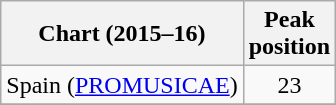<table class="wikitable sortable">
<tr>
<th scope="col">Chart (2015–16)</th>
<th scope="col">Peak<br>position</th>
</tr>
<tr>
<td>Spain (<a href='#'>PROMUSICAE</a>)</td>
<td align="center">23</td>
</tr>
<tr>
</tr>
</table>
